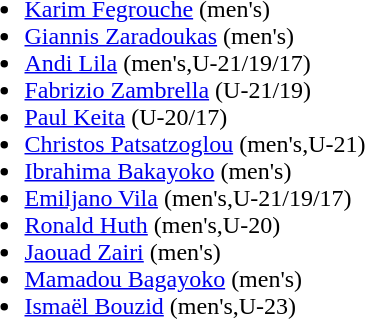<table>
<tr>
<td><br><ul><li> <a href='#'>Karim Fegrouche</a> (men's)</li><li> <a href='#'>Giannis Zaradoukas</a> (men's)</li><li> <a href='#'>Andi Lila</a> (men's,U-21/19/17)</li><li> <a href='#'>Fabrizio Zambrella</a> (U-21/19)</li><li> <a href='#'>Paul Keita</a> (U-20/17)</li><li> <a href='#'>Christos Patsatzoglou</a> (men's,U-21)</li><li> <a href='#'>Ibrahima Bakayoko</a> (men's)</li><li> <a href='#'>Emiljano Vila</a> (men's,U-21/19/17)</li><li> <a href='#'>Ronald Huth</a> (men's,U-20)</li><li> <a href='#'>Jaouad Zairi</a> (men's)</li><li> <a href='#'>Mamadou Bagayoko</a> (men's)</li><li> <a href='#'>Ismaël Bouzid</a> (men's,U-23)</li></ul></td>
<td></td>
</tr>
</table>
